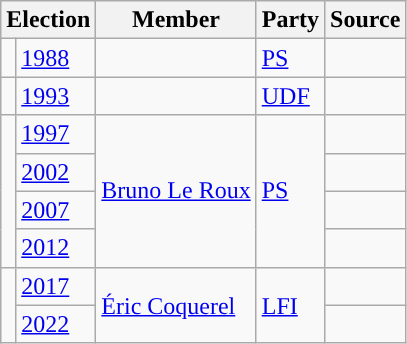<table class="wikitable">
<tr>
<th colspan="2">Election</th>
<th>Member</th>
<th>Party</th>
<th>Source</th>
</tr>
<tr>
<td style="color:inherit;background-color: "></td>
<td><a href='#'>1988</a></td>
<td></td>
<td><a href='#'>PS</a></td>
<td></td>
</tr>
<tr>
<td style="color:inherit;background-color: "></td>
<td><a href='#'>1993</a></td>
<td></td>
<td><a href='#'>UDF</a></td>
<td></td>
</tr>
<tr>
<td rowspan=4 style="color:inherit;background-color: "></td>
<td><a href='#'>1997</a></td>
<td rowspan=4><a href='#'>Bruno Le Roux</a></td>
<td rowspan=4><a href='#'>PS</a></td>
<td></td>
</tr>
<tr>
<td><a href='#'>2002</a></td>
<td></td>
</tr>
<tr>
<td><a href='#'>2007</a></td>
<td></td>
</tr>
<tr>
<td><a href='#'>2012</a></td>
<td></td>
</tr>
<tr>
<td rowspan="2" style="color:inherit;background-color: "></td>
<td><a href='#'>2017</a></td>
<td rowspan="2"><a href='#'>Éric Coquerel</a></td>
<td rowspan="2"><a href='#'>LFI</a></td>
<td></td>
</tr>
<tr>
<td><a href='#'>2022</a></td>
<td></td>
</tr>
</table>
